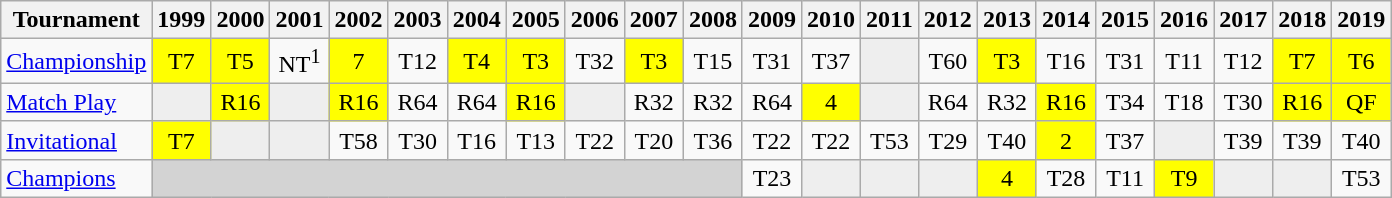<table class="wikitable" style="text-align:center;">
<tr>
<th>Tournament</th>
<th>1999</th>
<th>2000</th>
<th>2001</th>
<th>2002</th>
<th>2003</th>
<th>2004</th>
<th>2005</th>
<th>2006</th>
<th>2007</th>
<th>2008</th>
<th>2009</th>
<th>2010</th>
<th>2011</th>
<th>2012</th>
<th>2013</th>
<th>2014</th>
<th>2015</th>
<th>2016</th>
<th>2017</th>
<th>2018</th>
<th>2019</th>
</tr>
<tr>
<td align="left"><a href='#'>Championship</a></td>
<td style="background:yellow;">T7</td>
<td style="background:yellow;">T5</td>
<td>NT<sup>1</sup></td>
<td style="background:yellow;">7</td>
<td>T12</td>
<td style="background:yellow;">T4</td>
<td style="background:yellow;">T3</td>
<td>T32</td>
<td style="background:yellow;">T3</td>
<td>T15</td>
<td>T31</td>
<td>T37</td>
<td style="background:#eeeeee;"></td>
<td>T60</td>
<td style="background:yellow;">T3</td>
<td>T16</td>
<td>T31</td>
<td>T11</td>
<td>T12</td>
<td style="background:yellow;">T7</td>
<td style="background:yellow;">T6</td>
</tr>
<tr>
<td align="left"><a href='#'>Match Play</a></td>
<td style="background:#eeeeee;"></td>
<td style="background:yellow;">R16</td>
<td style="background:#eeeeee;"></td>
<td style="background:yellow;">R16</td>
<td>R64</td>
<td>R64</td>
<td style="background:yellow;">R16</td>
<td style="background:#eeeeee;"></td>
<td>R32</td>
<td>R32</td>
<td>R64</td>
<td style="background:yellow;">4</td>
<td style="background:#eeeeee;"></td>
<td>R64</td>
<td>R32</td>
<td style="background:yellow;">R16</td>
<td>T34</td>
<td>T18</td>
<td>T30</td>
<td style="background:yellow;">R16</td>
<td style="background:yellow;">QF</td>
</tr>
<tr>
<td align="left"><a href='#'>Invitational</a></td>
<td style="background:yellow;">T7</td>
<td style="background:#eeeeee;"></td>
<td style="background:#eeeeee;"></td>
<td>T58</td>
<td>T30</td>
<td>T16</td>
<td>T13</td>
<td>T22</td>
<td>T20</td>
<td>T36</td>
<td>T22</td>
<td>T22</td>
<td>T53</td>
<td>T29</td>
<td>T40</td>
<td style="background:yellow;">2</td>
<td>T37</td>
<td style="background:#eeeeee;"></td>
<td>T39</td>
<td>T39</td>
<td>T40</td>
</tr>
<tr>
<td align="left"><a href='#'>Champions</a></td>
<td colspan=10 style="background:#D3D3D3;"></td>
<td>T23</td>
<td style="background:#eeeeee;"></td>
<td style="background:#eeeeee;"></td>
<td style="background:#eeeeee;"></td>
<td style="background:yellow;">4</td>
<td>T28</td>
<td>T11</td>
<td style="background:yellow;">T9</td>
<td style="background:#eeeeee;"></td>
<td style="background:#eeeeee;"></td>
<td>T53</td>
</tr>
</table>
